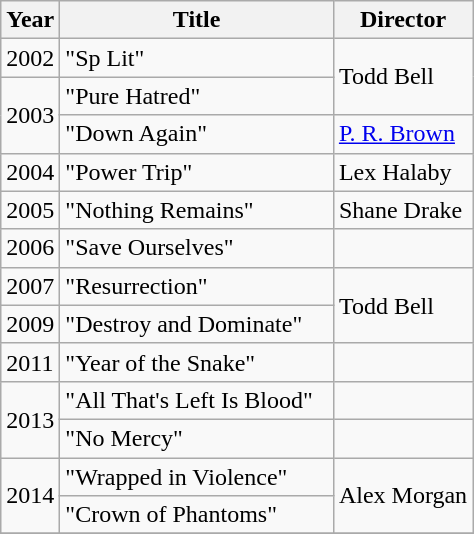<table class="wikitable">
<tr>
<th>Year</th>
<th style="width:175px;">Title</th>
<th>Director</th>
</tr>
<tr>
<td>2002</td>
<td>"Sp Lit"</td>
<td rowspan="2">Todd Bell</td>
</tr>
<tr>
<td rowspan="2">2003</td>
<td>"Pure Hatred"</td>
</tr>
<tr>
<td>"Down Again"</td>
<td><a href='#'>P. R. Brown</a></td>
</tr>
<tr>
<td>2004</td>
<td>"Power Trip"</td>
<td>Lex Halaby</td>
</tr>
<tr>
<td>2005</td>
<td>"Nothing Remains"</td>
<td>Shane Drake</td>
</tr>
<tr>
<td>2006</td>
<td>"Save Ourselves"</td>
<td></td>
</tr>
<tr>
<td>2007</td>
<td>"Resurrection"</td>
<td rowspan="2">Todd Bell</td>
</tr>
<tr>
<td>2009</td>
<td>"Destroy and Dominate"</td>
</tr>
<tr>
<td>2011</td>
<td>"Year of the Snake"</td>
<td></td>
</tr>
<tr>
<td rowspan="2">2013</td>
<td>"All That's Left Is Blood"</td>
<td></td>
</tr>
<tr>
<td>"No Mercy"</td>
<td></td>
</tr>
<tr>
<td rowspan="2">2014</td>
<td>"Wrapped in Violence"</td>
<td rowspan="2">Alex Morgan</td>
</tr>
<tr>
<td>"Crown of Phantoms"</td>
</tr>
<tr>
</tr>
</table>
